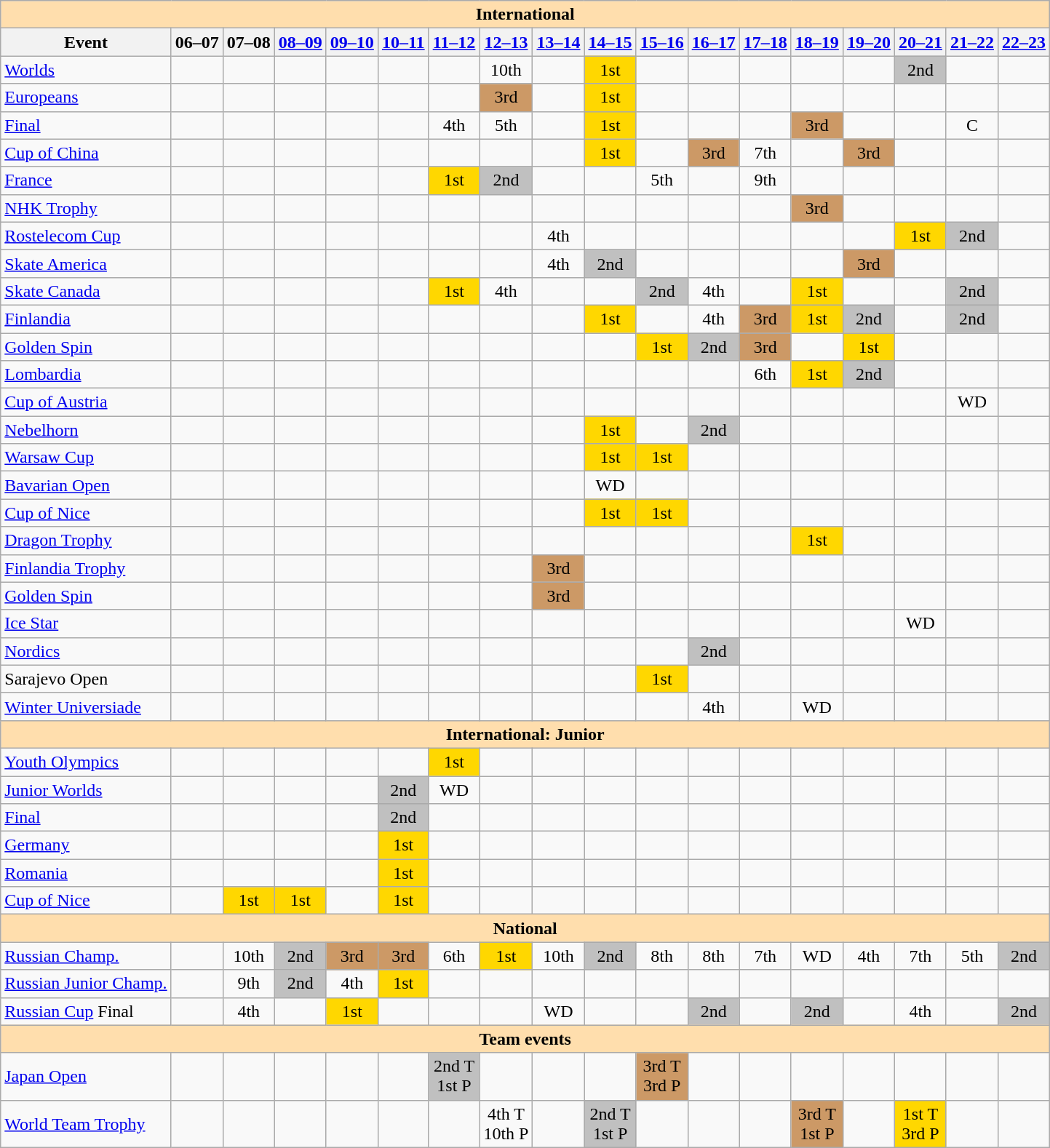<table class="wikitable" style="text-align:center">
<tr>
<th style="background-color: #ffdead;" colspan=18>International</th>
</tr>
<tr>
<th>Event</th>
<th>06–07</th>
<th>07–08</th>
<th><a href='#'>08–09</a></th>
<th><a href='#'>09–10</a></th>
<th><a href='#'>10–11</a></th>
<th><a href='#'>11–12</a></th>
<th><a href='#'>12–13</a></th>
<th><a href='#'>13–14</a></th>
<th><a href='#'>14–15</a></th>
<th><a href='#'>15–16</a></th>
<th><a href='#'>16–17</a></th>
<th><a href='#'>17–18</a></th>
<th><a href='#'>18–19</a></th>
<th><a href='#'>19–20</a></th>
<th><a href='#'>20–21</a></th>
<th><a href='#'>21–22</a></th>
<th><a href='#'>22–23</a></th>
</tr>
<tr>
<td align=left><a href='#'>Worlds</a></td>
<td></td>
<td></td>
<td></td>
<td></td>
<td></td>
<td></td>
<td>10th</td>
<td></td>
<td bgcolor=gold>1st</td>
<td></td>
<td></td>
<td></td>
<td></td>
<td></td>
<td bgcolor=silver>2nd</td>
<td></td>
<td></td>
</tr>
<tr>
<td align=left><a href='#'>Europeans</a></td>
<td></td>
<td></td>
<td></td>
<td></td>
<td></td>
<td></td>
<td bgcolor=cc9966>3rd</td>
<td></td>
<td bgcolor=gold>1st</td>
<td></td>
<td></td>
<td></td>
<td></td>
<td></td>
<td></td>
<td></td>
<td></td>
</tr>
<tr>
<td align=left> <a href='#'>Final</a></td>
<td></td>
<td></td>
<td></td>
<td></td>
<td></td>
<td>4th</td>
<td>5th</td>
<td></td>
<td bgcolor=gold>1st</td>
<td></td>
<td></td>
<td></td>
<td bgcolor=cc9966>3rd</td>
<td></td>
<td></td>
<td>C</td>
<td></td>
</tr>
<tr>
<td align=left> <a href='#'>Cup of China</a></td>
<td></td>
<td></td>
<td></td>
<td></td>
<td></td>
<td></td>
<td></td>
<td></td>
<td bgcolor=gold>1st</td>
<td></td>
<td bgcolor=cc9966>3rd</td>
<td>7th</td>
<td></td>
<td bgcolor=cc9966>3rd</td>
<td></td>
<td></td>
<td></td>
</tr>
<tr>
<td align=left> <a href='#'>France</a></td>
<td></td>
<td></td>
<td></td>
<td></td>
<td></td>
<td bgcolor=gold>1st</td>
<td bgcolor=silver>2nd</td>
<td></td>
<td></td>
<td>5th</td>
<td></td>
<td>9th</td>
<td></td>
<td></td>
<td></td>
<td></td>
<td></td>
</tr>
<tr>
<td align=left> <a href='#'>NHK Trophy</a></td>
<td></td>
<td></td>
<td></td>
<td></td>
<td></td>
<td></td>
<td></td>
<td></td>
<td></td>
<td></td>
<td></td>
<td></td>
<td bgcolor=cc9966>3rd</td>
<td></td>
<td></td>
<td></td>
<td></td>
</tr>
<tr>
<td align=left> <a href='#'>Rostelecom Cup</a></td>
<td></td>
<td></td>
<td></td>
<td></td>
<td></td>
<td></td>
<td></td>
<td>4th</td>
<td></td>
<td></td>
<td></td>
<td></td>
<td></td>
<td></td>
<td bgcolor=gold>1st</td>
<td bgcolor=silver>2nd</td>
<td></td>
</tr>
<tr>
<td align=left> <a href='#'>Skate America</a></td>
<td></td>
<td></td>
<td></td>
<td></td>
<td></td>
<td></td>
<td></td>
<td>4th</td>
<td bgcolor=silver>2nd</td>
<td></td>
<td></td>
<td></td>
<td></td>
<td bgcolor=cc9966>3rd</td>
<td></td>
<td></td>
<td></td>
</tr>
<tr>
<td align=left> <a href='#'>Skate Canada</a></td>
<td></td>
<td></td>
<td></td>
<td></td>
<td></td>
<td bgcolor=gold>1st</td>
<td>4th</td>
<td></td>
<td></td>
<td bgcolor=silver>2nd</td>
<td>4th</td>
<td></td>
<td bgcolor=gold>1st</td>
<td></td>
<td></td>
<td bgcolor=silver>2nd</td>
<td></td>
</tr>
<tr>
<td align=left> <a href='#'>Finlandia</a></td>
<td></td>
<td></td>
<td></td>
<td></td>
<td></td>
<td></td>
<td></td>
<td></td>
<td bgcolor=gold>1st</td>
<td></td>
<td>4th</td>
<td bgcolor=cc9966>3rd</td>
<td bgcolor=gold>1st</td>
<td bgcolor=silver>2nd</td>
<td></td>
<td bgcolor=silver>2nd</td>
<td></td>
</tr>
<tr>
<td align=left> <a href='#'>Golden Spin</a></td>
<td></td>
<td></td>
<td></td>
<td></td>
<td></td>
<td></td>
<td></td>
<td></td>
<td></td>
<td bgcolor=gold>1st</td>
<td bgcolor=silver>2nd</td>
<td bgcolor=cc9966>3rd</td>
<td></td>
<td bgcolor=gold>1st</td>
<td></td>
<td></td>
<td></td>
</tr>
<tr>
<td align=left> <a href='#'>Lombardia</a></td>
<td></td>
<td></td>
<td></td>
<td></td>
<td></td>
<td></td>
<td></td>
<td></td>
<td></td>
<td></td>
<td></td>
<td>6th</td>
<td bgcolor=gold>1st</td>
<td bgcolor=silver>2nd</td>
<td></td>
<td></td>
<td></td>
</tr>
<tr>
<td align=left> <a href='#'>Cup of Austria</a></td>
<td></td>
<td></td>
<td></td>
<td></td>
<td></td>
<td></td>
<td></td>
<td></td>
<td></td>
<td></td>
<td></td>
<td></td>
<td></td>
<td></td>
<td></td>
<td>WD</td>
<td></td>
</tr>
<tr>
<td align=left> <a href='#'>Nebelhorn</a></td>
<td></td>
<td></td>
<td></td>
<td></td>
<td></td>
<td></td>
<td></td>
<td></td>
<td bgcolor=gold>1st</td>
<td></td>
<td bgcolor=silver>2nd</td>
<td></td>
<td></td>
<td></td>
<td></td>
<td></td>
<td></td>
</tr>
<tr>
<td align=left> <a href='#'>Warsaw Cup</a></td>
<td></td>
<td></td>
<td></td>
<td></td>
<td></td>
<td></td>
<td></td>
<td></td>
<td bgcolor=gold>1st</td>
<td bgcolor=gold>1st</td>
<td></td>
<td></td>
<td></td>
<td></td>
<td></td>
<td></td>
<td></td>
</tr>
<tr>
<td align=left><a href='#'>Bavarian Open</a></td>
<td></td>
<td></td>
<td></td>
<td></td>
<td></td>
<td></td>
<td></td>
<td></td>
<td>WD</td>
<td></td>
<td></td>
<td></td>
<td></td>
<td></td>
<td></td>
<td></td>
<td></td>
</tr>
<tr>
<td align=left><a href='#'>Cup of Nice</a></td>
<td></td>
<td></td>
<td></td>
<td></td>
<td></td>
<td></td>
<td></td>
<td></td>
<td bgcolor=gold>1st</td>
<td bgcolor=gold>1st</td>
<td></td>
<td></td>
<td></td>
<td></td>
<td></td>
<td></td>
<td></td>
</tr>
<tr>
<td align=left><a href='#'>Dragon Trophy</a></td>
<td></td>
<td></td>
<td></td>
<td></td>
<td></td>
<td></td>
<td></td>
<td></td>
<td></td>
<td></td>
<td></td>
<td></td>
<td bgcolor=gold>1st</td>
<td></td>
<td></td>
<td></td>
<td></td>
</tr>
<tr>
<td align=left><a href='#'>Finlandia Trophy</a></td>
<td></td>
<td></td>
<td></td>
<td></td>
<td></td>
<td></td>
<td></td>
<td bgcolor=cc9966>3rd</td>
<td></td>
<td></td>
<td></td>
<td></td>
<td></td>
<td></td>
<td></td>
<td></td>
<td></td>
</tr>
<tr>
<td align=left><a href='#'>Golden Spin</a></td>
<td></td>
<td></td>
<td></td>
<td></td>
<td></td>
<td></td>
<td></td>
<td bgcolor=cc9966>3rd</td>
<td></td>
<td></td>
<td></td>
<td></td>
<td></td>
<td></td>
<td></td>
<td></td>
<td></td>
</tr>
<tr>
<td align=left><a href='#'>Ice Star</a></td>
<td></td>
<td></td>
<td></td>
<td></td>
<td></td>
<td></td>
<td></td>
<td></td>
<td></td>
<td></td>
<td></td>
<td></td>
<td></td>
<td></td>
<td>WD</td>
<td></td>
<td></td>
</tr>
<tr>
<td align=left><a href='#'>Nordics</a></td>
<td></td>
<td></td>
<td></td>
<td></td>
<td></td>
<td></td>
<td></td>
<td></td>
<td></td>
<td></td>
<td bgcolor=silver>2nd</td>
<td></td>
<td></td>
<td></td>
<td></td>
<td></td>
<td></td>
</tr>
<tr>
<td align=left>Sarajevo Open</td>
<td></td>
<td></td>
<td></td>
<td></td>
<td></td>
<td></td>
<td></td>
<td></td>
<td></td>
<td bgcolor=gold>1st</td>
<td></td>
<td></td>
<td></td>
<td></td>
<td></td>
<td></td>
<td></td>
</tr>
<tr>
<td align=left><a href='#'>Winter Universiade</a></td>
<td></td>
<td></td>
<td></td>
<td></td>
<td></td>
<td></td>
<td></td>
<td></td>
<td></td>
<td></td>
<td>4th</td>
<td></td>
<td>WD</td>
<td></td>
<td></td>
<td></td>
<td></td>
</tr>
<tr>
<th style="background-color: #ffdead;" colspan=18>International: Junior</th>
</tr>
<tr>
<td align=left><a href='#'>Youth Olympics</a></td>
<td></td>
<td></td>
<td></td>
<td></td>
<td></td>
<td bgcolor=gold>1st</td>
<td></td>
<td></td>
<td></td>
<td></td>
<td></td>
<td></td>
<td></td>
<td></td>
<td></td>
<td></td>
<td></td>
</tr>
<tr>
<td align=left><a href='#'>Junior Worlds</a></td>
<td></td>
<td></td>
<td></td>
<td></td>
<td bgcolor=silver>2nd</td>
<td>WD</td>
<td></td>
<td></td>
<td></td>
<td></td>
<td></td>
<td></td>
<td></td>
<td></td>
<td></td>
<td></td>
<td></td>
</tr>
<tr>
<td align=left> <a href='#'>Final</a></td>
<td></td>
<td></td>
<td></td>
<td></td>
<td bgcolor=silver>2nd</td>
<td></td>
<td></td>
<td></td>
<td></td>
<td></td>
<td></td>
<td></td>
<td></td>
<td></td>
<td></td>
<td></td>
<td></td>
</tr>
<tr>
<td align=left> <a href='#'>Germany</a></td>
<td></td>
<td></td>
<td></td>
<td></td>
<td bgcolor=gold>1st</td>
<td></td>
<td></td>
<td></td>
<td></td>
<td></td>
<td></td>
<td></td>
<td></td>
<td></td>
<td></td>
<td></td>
<td></td>
</tr>
<tr>
<td align=left> <a href='#'>Romania</a></td>
<td></td>
<td></td>
<td></td>
<td></td>
<td bgcolor=gold>1st</td>
<td></td>
<td></td>
<td></td>
<td></td>
<td></td>
<td></td>
<td></td>
<td></td>
<td></td>
<td></td>
<td></td>
<td></td>
</tr>
<tr>
<td align=left><a href='#'>Cup of Nice</a></td>
<td></td>
<td bgcolor=gold>1st</td>
<td bgcolor=gold>1st</td>
<td></td>
<td bgcolor=gold>1st</td>
<td></td>
<td></td>
<td></td>
<td></td>
<td></td>
<td></td>
<td></td>
<td></td>
<td></td>
<td></td>
<td></td>
<td></td>
</tr>
<tr>
<th style="background-color: #ffdead;" colspan=18>National</th>
</tr>
<tr>
<td align=left><a href='#'>Russian Champ.</a></td>
<td></td>
<td>10th</td>
<td bgcolor=silver>2nd</td>
<td bgcolor=cc9966>3rd</td>
<td bgcolor=cc9966>3rd</td>
<td>6th</td>
<td bgcolor=gold>1st</td>
<td>10th</td>
<td bgcolor=silver>2nd</td>
<td>8th</td>
<td>8th</td>
<td>7th</td>
<td>WD</td>
<td>4th</td>
<td>7th</td>
<td>5th</td>
<td bgcolor=silver>2nd</td>
</tr>
<tr>
<td align=left><a href='#'>Russian Junior Champ.</a></td>
<td></td>
<td>9th</td>
<td bgcolor=silver>2nd</td>
<td>4th</td>
<td bgcolor=gold>1st</td>
<td></td>
<td></td>
<td></td>
<td></td>
<td></td>
<td></td>
<td></td>
<td></td>
<td></td>
<td></td>
<td></td>
<td></td>
</tr>
<tr>
<td align=left><a href='#'>Russian Cup</a> Final</td>
<td></td>
<td>4th</td>
<td></td>
<td bgcolor=gold>1st</td>
<td></td>
<td></td>
<td></td>
<td>WD</td>
<td></td>
<td></td>
<td bgcolor=silver>2nd</td>
<td></td>
<td bgcolor=silver>2nd</td>
<td></td>
<td>4th</td>
<td></td>
<td bgcolor=silver>2nd</td>
</tr>
<tr>
<th style="background-color: #ffdead;" colspan=18>Team events</th>
</tr>
<tr>
<td align=left><a href='#'>Japan Open</a></td>
<td></td>
<td></td>
<td></td>
<td></td>
<td></td>
<td bgcolor=silver>2nd T<br>1st P</td>
<td></td>
<td></td>
<td></td>
<td bgcolor=cc9966>3rd T<br>3rd P</td>
<td></td>
<td></td>
<td></td>
<td></td>
<td></td>
<td></td>
<td></td>
</tr>
<tr>
<td align=left><a href='#'>World Team Trophy</a></td>
<td></td>
<td></td>
<td></td>
<td></td>
<td></td>
<td></td>
<td>4th T<br>10th P</td>
<td></td>
<td bgcolor=silver>2nd T<br>1st P</td>
<td></td>
<td></td>
<td></td>
<td bgcolor=cc9966>3rd T<br>1st P</td>
<td></td>
<td bgcolor=gold>1st T<br>3rd P</td>
<td></td>
<td></td>
</tr>
</table>
